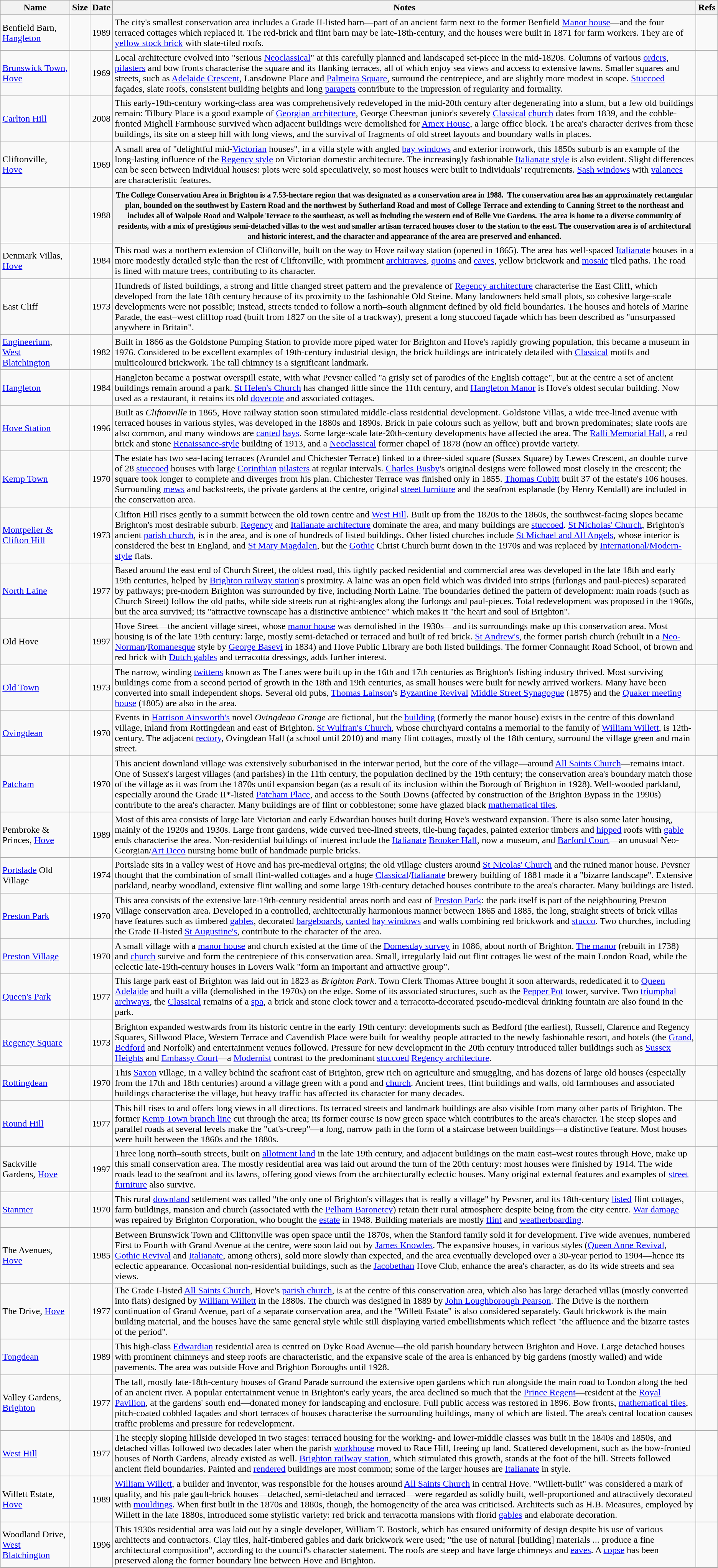<table class="wikitable sortable">
<tr>
<th>Name</th>
<th>Size</th>
<th>Date</th>
<th class="unsortable">Notes</th>
<th class="unsortable">Refs</th>
</tr>
<tr>
<td>Benfield Barn, <a href='#'>Hangleton</a></td>
<td></td>
<td>1989</td>
<td>The city's smallest conservation area includes a Grade II-listed barn—part of an ancient farm next to the former Benfield <a href='#'>Manor house</a>—and the four terraced cottages which replaced it.  The red-brick and flint barn may be late-18th-century, and the houses were built in 1871 for farm workers.  They are of <a href='#'>yellow stock brick</a> with slate-tiled roofs.</td>
<td></td>
</tr>
<tr>
<td><a href='#'>Brunswick Town, Hove</a></td>
<td></td>
<td>1969</td>
<td>Local architecture evolved into "serious <a href='#'>Neoclassical</a>" at this carefully planned and landscaped set-piece in the mid-1820s.  Columns of various <a href='#'>orders</a>, <a href='#'>pilasters</a> and bow fronts characterise the square and its flanking terraces, all of which enjoy sea views and access to extensive lawns.  Smaller squares and streets, such as <a href='#'>Adelaide Crescent</a>, Lansdowne Place and <a href='#'>Palmeira Square</a>, surround the centrepiece, and are slightly more modest in scope.  <a href='#'>Stuccoed</a> façades, slate roofs, consistent building heights and long <a href='#'>parapets</a> contribute to the impression of regularity and formality.</td>
<td><br></td>
</tr>
<tr>
<td><a href='#'>Carlton Hill</a></td>
<td></td>
<td>2008</td>
<td>This early-19th-century working-class area was comprehensively redeveloped in the mid-20th century after degenerating into a slum, but a few old buildings remain: Tilbury Place is a good example of <a href='#'>Georgian architecture</a>, George Cheesman junior's severely <a href='#'>Classical</a> <a href='#'>church</a> dates from 1839, and the cobble-fronted Mighell Farmhouse survived when adjacent buildings were demolished for <a href='#'>Amex House</a>, a large office block.  The area's character derives from these buildings, its site on a steep hill with long views, and the survival of fragments of old street layouts and boundary walls in places.</td>
<td><br></td>
</tr>
<tr>
<td>Cliftonville, <a href='#'>Hove</a></td>
<td></td>
<td>1969</td>
<td>A small area of "delightful mid-<a href='#'>Victorian</a> houses", in a villa style with angled <a href='#'>bay windows</a> and exterior ironwork, this 1850s suburb is an example of the long-lasting influence of the <a href='#'>Regency style</a> on Victorian domestic architecture.  The increasingly fashionable <a href='#'>Italianate style</a> is also evident.  Slight differences can be seen between individual houses: plots were sold speculatively, so most houses were built to individuals' requirements.  <a href='#'>Sash windows</a> with <a href='#'>valances</a> are characteristic features.</td>
<td><br></td>
</tr>
<tr>
<td></td>
<td></td>
<td>1988</td>
<th><small>The College Conservation Area in Brighton is a 7.53-hectare region that was designated as a conservation area in 1988.  The conservation area has an approximately rectangular plan, bounded on the southwest by Eastern Road and the northwest by Sutherland Road and most of College Terrace and extending to Canning Street to the northeast and includes all of Walpole Road and Walpole Terrace to the southeast, as well as including the western end of Belle Vue Gardens. The area is home to a diverse community of residents, with a mix of prestigious semi-detached villas to the west and smaller artisan terraced houses closer to the station to the east. The conservation area is of architectural and historic interest, and the character and appearance of the area are preserved and enhanced.</small></th>
<td><br><br></td>
</tr>
<tr>
<td>Denmark Villas, <a href='#'>Hove</a></td>
<td></td>
<td>1984</td>
<td>This road was a northern extension of Cliftonville, built on the way to Hove railway station (opened in 1865).  The area has well-spaced <a href='#'>Italianate</a> houses in a more modestly detailed style than the rest of Cliftonville, with prominent <a href='#'>architraves</a>, <a href='#'>quoins</a> and <a href='#'>eaves</a>, yellow brickwork and <a href='#'>mosaic</a> tiled paths.  The road is lined with mature trees, contributing to its character.</td>
<td></td>
</tr>
<tr>
<td>East Cliff</td>
<td></td>
<td>1973</td>
<td>Hundreds of listed buildings, a strong and little changed street pattern and the prevalence of <a href='#'>Regency architecture</a> characterise the East Cliff, which developed from the late 18th century because of its proximity to the fashionable Old Steine.  Many landowners held small plots, so cohesive large-scale developments were not possible; instead, streets tended to follow a north–south alignment defined by old field boundaries.  The houses and hotels of Marine Parade, the east–west clifftop road (built from 1827 on the site of a trackway), present a long stuccoed façade which has been described as "unsurpassed anywhere in Britain".</td>
<td><br></td>
</tr>
<tr>
<td><a href='#'>Engineerium</a>, <a href='#'>West Blatchington</a></td>
<td></td>
<td>1982</td>
<td>Built in 1866 as the Goldstone Pumping Station to provide more piped water for Brighton and Hove's rapidly growing population, this became a museum in 1976.  Considered to be excellent examples of 19th-century industrial design, the brick buildings are intricately detailed with <a href='#'>Classical</a> motifs and multicoloured brickwork.  The tall chimney is a significant landmark.</td>
<td></td>
</tr>
<tr>
<td><a href='#'>Hangleton</a></td>
<td></td>
<td>1984</td>
<td>Hangleton became a postwar overspill estate, with what Pevsner called "a grisly set of parodies of the English cottage", but at the centre a set of ancient buildings remain around a park.  <a href='#'>St Helen's Church</a> has changed little since the 11th century, and <a href='#'>Hangleton Manor</a> is Hove's oldest secular building.  Now used as a restaurant, it retains its old <a href='#'>dovecote</a> and associated cottages.</td>
<td><br></td>
</tr>
<tr>
<td><a href='#'>Hove Station</a></td>
<td></td>
<td>1996</td>
<td>Built as <em>Cliftonville</em> in 1865, Hove railway station soon stimulated middle-class residential development.  Goldstone Villas, a wide tree-lined avenue with terraced houses in various styles, was developed in the 1880s and 1890s.  Brick in pale colours such as yellow, buff and brown predominates; slate roofs are also common, and many windows are <a href='#'>canted</a> <a href='#'>bays</a>.  Some large-scale late-20th-century developments have affected the area.  The <a href='#'>Ralli Memorial Hall</a>, a red brick and stone <a href='#'>Renaissance-style</a> building of 1913, and a <a href='#'>Neoclassical</a> former chapel of 1878 (now an office) provide variety.</td>
<td><br></td>
</tr>
<tr>
<td><a href='#'>Kemp Town</a></td>
<td></td>
<td>1970</td>
<td>The estate has two sea-facing terraces (Arundel and Chichester Terrace) linked to a three-sided square (Sussex Square) by Lewes Crescent, an  double curve of 28 <a href='#'>stuccoed</a> houses with large <a href='#'>Corinthian</a> <a href='#'>pilasters</a> at regular intervals.  <a href='#'>Charles Busby</a>'s original designs were followed most closely in the crescent; the  square took longer to complete and diverges from his plan.  Chichester Terrace was finished only in 1855.  <a href='#'>Thomas Cubitt</a> built 37 of the estate's 106 houses.  Surrounding <a href='#'>mews</a> and backstreets, the private gardens at the centre, original <a href='#'>street furniture</a> and the seafront esplanade (by Henry Kendall) are included in the conservation area.</td>
<td><br></td>
</tr>
<tr>
<td><a href='#'>Montpelier & Clifton Hill</a></td>
<td></td>
<td>1973</td>
<td>Clifton Hill rises gently to a summit between the old town centre and <a href='#'>West Hill</a>.  Built up from the 1820s to the 1860s, the southwest-facing slopes became Brighton's most desirable suburb.  <a href='#'>Regency</a> and <a href='#'>Italianate architecture</a> dominate the area, and many buildings are <a href='#'>stuccoed</a>.  <a href='#'>St Nicholas' Church</a>, Brighton's ancient <a href='#'>parish church</a>, is in the area, and is one of hundreds of listed buildings.  Other listed churches include <a href='#'>St Michael and All Angels</a>, whose interior is considered the best in England, and <a href='#'>St Mary Magdalen</a>, but the <a href='#'>Gothic</a> Christ Church burnt down in the 1970s and was replaced by <a href='#'>International/Modern-style</a> flats.</td>
<td><br></td>
</tr>
<tr>
<td><a href='#'>North Laine</a></td>
<td></td>
<td>1977</td>
<td>Based around the east end of Church Street, the oldest road, this tightly packed residential and commercial area was developed in the late 18th and early 19th centuries, helped by <a href='#'>Brighton railway station</a>'s proximity.  A laine was an open field which was divided into strips (furlongs and paul-pieces) separated by pathways; pre-modern Brighton was surrounded by five, including North Laine.  The boundaries defined the pattern of development: main roads (such as Church Street) follow the old paths, while side streets run at right-angles along the furlongs and paul-pieces.  Total redevelopment was proposed in the 1960s, but the area survived; its "attractive townscape has a distinctive ambience" which makes it "the heart and soul of Brighton".</td>
<td><br></td>
</tr>
<tr>
<td>Old Hove</td>
<td></td>
<td>1997</td>
<td>Hove Street—the ancient village street, whose <a href='#'>manor house</a> was demolished in the 1930s—and its surroundings make up this conservation area.  Most housing is of the late 19th century: large, mostly semi-detached or terraced and built of red brick.  <a href='#'>St Andrew's</a>, the former parish church (rebuilt in a <a href='#'>Neo-Norman</a>/<a href='#'>Romanesque</a> style by <a href='#'>George Basevi</a> in 1834) and Hove Public Library are both listed buildings.  The former Connaught Road School, of brown and red brick with <a href='#'>Dutch gables</a> and terracotta dressings, adds further interest.</td>
<td></td>
</tr>
<tr>
<td><a href='#'>Old Town</a></td>
<td></td>
<td>1973</td>
<td>The narrow, winding <a href='#'>twittens</a> known as The Lanes were built up in the 16th and 17th centuries as Brighton's fishing industry thrived.  Most surviving buildings come from a second period of growth in the 18th and 19th centuries, as small houses were built for newly arrived workers.  Many have been converted into small independent shops.  Several old pubs, <a href='#'>Thomas Lainson</a>'s <a href='#'>Byzantine Revival</a> <a href='#'>Middle Street Synagogue</a> (1875) and the <a href='#'>Quaker meeting house</a> (1805) are also in the area.</td>
<td><br></td>
</tr>
<tr>
<td><a href='#'>Ovingdean</a></td>
<td></td>
<td>1970</td>
<td>Events in <a href='#'>Harrison Ainsworth's</a> novel <em>Ovingdean Grange</em> are fictional, but the <a href='#'>building</a> (formerly the manor house) exists in the centre of this downland village, inland from Rottingdean and  east of Brighton.  <a href='#'>St Wulfran's Church</a>, whose churchyard contains a memorial to the family of <a href='#'>William Willett</a>, is 12th-century.  The adjacent <a href='#'>rectory</a>, Ovingdean Hall (a school until 2010) and many flint cottages, mostly of the 18th century, surround the village green and main street.</td>
<td><br><br></td>
</tr>
<tr>
<td><a href='#'>Patcham</a></td>
<td></td>
<td>1970</td>
<td>This ancient downland village was extensively suburbanised in the interwar period, but the core of the village—around <a href='#'>All Saints Church</a>—remains intact.  One of Sussex's largest villages (and parishes) in the 11th century, the population declined by the 19th century; the conservation area's boundary match those of the village as it was from the 1870s until expansion began (as a result of its inclusion within the Borough of Brighton in 1928).  Well-wooded parkland, especially around the Grade II*-listed <a href='#'>Patcham Place</a>, and access to the South Downs (affected by construction of the Brighton Bypass in the 1990s) contribute to the area's character.  Many buildings are of flint or cobblestone; some have glazed black <a href='#'>mathematical tiles</a>.</td>
<td><br><br></td>
</tr>
<tr>
<td>Pembroke & Princes, <a href='#'>Hove</a></td>
<td></td>
<td>1989</td>
<td>Most of this area consists of large late Victorian and early Edwardian houses built during Hove's westward expansion.  There is also some later housing, mainly of the 1920s and 1930s.  Large front gardens, wide curved tree-lined streets, tile-hung façades, painted exterior timbers and <a href='#'>hipped</a> roofs with <a href='#'>gable</a> ends characterise the area.  Non-residential buildings of interest include the <a href='#'>Italianate</a> <a href='#'>Brooker Hall</a>, now a museum, and <a href='#'>Barford Court</a>—an unusual Neo-Georgian/<a href='#'>Art Deco</a> nursing home built of handmade purple bricks.</td>
<td></td>
</tr>
<tr>
<td><a href='#'>Portslade</a> Old Village</td>
<td></td>
<td>1974</td>
<td>Portslade sits in a valley west of Hove and has pre-medieval origins; the old village clusters around <a href='#'>St Nicolas' Church</a> and the ruined manor house.  Pevsner thought that the combination of small flint-walled cottages and a huge <a href='#'>Classical</a>/<a href='#'>Italianate</a> brewery building of 1881 made it a "bizarre landscape".  Extensive parkland, nearby woodland, extensive flint walling and some large 19th-century detached houses contribute to the area's character.  Many buildings are listed.</td>
<td></td>
</tr>
<tr>
<td><a href='#'>Preston Park</a></td>
<td></td>
<td>1970</td>
<td>This area consists of the extensive late-19th-century residential areas north and east of <a href='#'>Preston Park</a>: the park itself is part of the neighbouring Preston Village conservation area.  Developed in a controlled, architecturally harmonious manner between 1865 and 1885, the long, straight streets of brick villas have features such as timbered <a href='#'>gables</a>, decorated <a href='#'>bargeboards</a>, <a href='#'>canted</a> <a href='#'>bay windows</a> and walls combining red brickwork and <a href='#'>stucco</a>.  Two churches, including the Grade II-listed <a href='#'>St Augustine's</a>, contribute to the character of the area.</td>
<td><br></td>
</tr>
<tr>
<td><a href='#'>Preston Village</a></td>
<td></td>
<td>1970</td>
<td>A small village with a <a href='#'>manor house</a> and church existed at the time of the <a href='#'>Domesday survey</a> in 1086, about  north of Brighton.  <a href='#'>The manor</a> (rebuilt in 1738) and <a href='#'>church</a> survive and form the centrepiece of this conservation area.  Small, irregularly laid out flint cottages lie west of the main London Road, while the eclectic late-19th-century houses in Lovers Walk "form an important and attractive group".</td>
<td><br></td>
</tr>
<tr>
<td><a href='#'>Queen's Park</a></td>
<td></td>
<td>1977</td>
<td>This large park east of Brighton was laid out in 1823 as <em>Brighton Park</em>.  Town Clerk Thomas Attree bought it soon afterwards, rededicated it to <a href='#'>Queen Adelaide</a> and built a villa (demolished in the 1970s) on the edge.  Some of its associated structures, such as the <a href='#'>Pepper Pot</a> tower, survive.  Two <a href='#'>triumphal archways</a>, the <a href='#'>Classical</a> remains of a <a href='#'>spa</a>, a brick and stone clock tower and a terracotta-decorated pseudo-medieval drinking fountain are also found in the  park.</td>
<td><br></td>
</tr>
<tr>
<td><a href='#'>Regency Square</a></td>
<td></td>
<td>1973</td>
<td>Brighton expanded westwards from its historic centre in the early 19th century: developments such as Bedford (the earliest), Russell, Clarence and Regency Squares, Sillwood Place, Western Terrace and Cavendish Place were built for wealthy people attracted to the newly fashionable resort, and hotels (the <a href='#'>Grand</a>, <a href='#'>Bedford</a> and Norfolk) and entertainment venues followed.  Pressure for new development in the 20th century introduced taller buildings such as <a href='#'>Sussex Heights</a> and <a href='#'>Embassy Court</a>—a <a href='#'>Modernist</a> contrast to the predominant <a href='#'>stuccoed</a> <a href='#'>Regency architecture</a>.</td>
<td><br><br></td>
</tr>
<tr>
<td><a href='#'>Rottingdean</a></td>
<td></td>
<td>1970</td>
<td>This <a href='#'>Saxon</a> village, in a valley behind the seafront east of Brighton, grew rich on agriculture and smuggling, and has dozens of large old houses (especially from the 17th and 18th centuries) around a village green with a pond and <a href='#'>church</a>.  Ancient trees, flint buildings and walls, old farmhouses and associated buildings characterise the village, but heavy traffic has affected its character for many decades.</td>
<td><br></td>
</tr>
<tr>
<td><a href='#'>Round Hill</a></td>
<td></td>
<td>1977</td>
<td>This hill rises to  and offers long views in all directions.  Its terraced streets and landmark buildings are also visible from many other parts of Brighton.  The former <a href='#'>Kemp Town branch line</a> cut through the area; its former course is now green space which contributes to the area's character.  The steep slopes and parallel roads at several levels make the "cat's-creep"—a long, narrow path in the form of a staircase between buildings—a distinctive feature.  Most houses were built between the 1860s and the 1880s.</td>
<td><br></td>
</tr>
<tr>
<td>Sackville Gardens, <a href='#'>Hove</a></td>
<td></td>
<td>1997</td>
<td>Three long north–south streets, built on <a href='#'>allotment land</a> in the late 19th century, and adjacent buildings on the main east–west routes through Hove, make up this small conservation area.  The mostly residential area was laid out around the turn of the 20th century: most houses were finished by 1914.  The wide roads lead to the seafront and its lawns, offering good views from the architecturally eclectic houses.  Many original external features and examples of <a href='#'>street furniture</a> also survive.</td>
<td></td>
</tr>
<tr>
<td><a href='#'>Stanmer</a></td>
<td></td>
<td>1970</td>
<td>This rural <a href='#'>downland</a> settlement was called "the only one of Brighton's villages that is really a village" by Pevsner, and its 18th-century <a href='#'>listed</a> flint cottages, farm buildings, mansion and church (associated with the <a href='#'>Pelham Baronetcy</a>) retain their rural atmosphere despite being  from the city centre.  <a href='#'>War damage</a> was repaired by Brighton Corporation, who bought the <a href='#'>estate</a> in 1948.  Building materials are mostly <a href='#'>flint</a> and <a href='#'>weatherboarding</a>.</td>
<td><br><br></td>
</tr>
<tr>
<td>The Avenues, <a href='#'>Hove</a></td>
<td></td>
<td>1985</td>
<td>Between Brunswick Town and Cliftonville was open space until the 1870s, when the Stanford family sold it for development.  Five wide avenues, numbered First to Fourth with Grand Avenue at the centre, were soon laid out by <a href='#'>James Knowles</a>.  The expansive houses, in various styles (<a href='#'>Queen Anne Revival</a>, <a href='#'>Gothic Revival</a> and <a href='#'>Italianate</a>, among others), sold more slowly than expected, and the area eventually developed over a 30-year period to 1904—hence its eclectic appearance.  Occasional non-residential buildings, such as the <a href='#'>Jacobethan</a> Hove Club, enhance the area's character, as do its wide streets and sea views.</td>
<td><br></td>
</tr>
<tr>
<td>The Drive, <a href='#'>Hove</a></td>
<td></td>
<td>1977</td>
<td>The Grade I-listed <a href='#'>All Saints Church</a>, Hove's <a href='#'>parish church</a>, is at the centre of this conservation area, which also has large detached villas (mostly converted into flats) designed by <a href='#'>William Willett</a> in the 1880s.  The church was designed in 1889 by <a href='#'>John Loughborough Pearson</a>.  The Drive is the northern continuation of Grand Avenue, part of a separate conservation area, and the "Willett Estate" is also considered separately.  Gault brickwork is the main building material, and the houses have the same general style while still displaying varied embellishments which reflect "the affluence and the bizarre tastes of the period".</td>
<td><br></td>
</tr>
<tr>
<td><a href='#'>Tongdean</a></td>
<td></td>
<td>1989</td>
<td>This high-class <a href='#'>Edwardian</a> residential area is centred on Dyke Road Avenue—the old parish boundary between Brighton and Hove.  Large detached houses with prominent chimneys and steep roofs are characteristic, and the expansive scale of the area is enhanced by big gardens (mostly walled) and wide pavements.  The area was outside Hove and Brighton Boroughs until 1928.</td>
<td></td>
</tr>
<tr>
<td>Valley Gardens, <a href='#'>Brighton</a></td>
<td></td>
<td>1977</td>
<td>The tall, mostly late-18th-century houses of Grand Parade surround the extensive open gardens which run alongside the main road to London along the bed of an ancient river.  A popular entertainment venue in Brighton's early years, the area declined so much that the <a href='#'>Prince Regent</a>—resident at the <a href='#'>Royal Pavilion</a>, at the gardens' south end—donated money for landscaping and enclosure.  Full public access was restored in 1896.  Bow fronts, <a href='#'>mathematical tiles</a>, pitch-coated cobbled façades and short terraces of houses characterise the surrounding buildings, many of which are listed.  The area's central location causes traffic problems and pressure for redevelopment.</td>
<td><br></td>
</tr>
<tr>
<td><a href='#'>West Hill</a></td>
<td></td>
<td>1977</td>
<td>The steeply sloping hillside developed in two stages: terraced housing for the working- and lower-middle classes was built in the 1840s and 1850s, and detached villas followed two decades later when the parish <a href='#'>workhouse</a> moved to Race Hill, freeing up land.  Scattered development, such as the bow-fronted houses of North Gardens, already existed as well.  <a href='#'>Brighton railway station</a>, which stimulated this growth, stands at the foot of the hill.  Streets followed ancient field boundaries.  Painted and <a href='#'>rendered</a> buildings are most common; some of the larger houses are <a href='#'>Italianate</a> in style.</td>
<td></td>
</tr>
<tr>
<td>Willett Estate, <a href='#'>Hove</a></td>
<td></td>
<td>1989</td>
<td><a href='#'>William Willett</a>, a builder and inventor, was responsible for the houses around <a href='#'>All Saints Church</a> in central Hove. "Willett-built" was considered a mark of quality, and his pale gault-brick houses—detached, semi-detached and terraced—were regarded as solidly built, well-proportioned and attractively decorated with <a href='#'>mouldings</a>.  When first built in the 1870s and 1880s, though, the homogeneity of the area was criticised.  Architects such as H.B. Measures, employed by Willett in the late 1880s, introduced some stylistic variety: red brick and terracotta mansions with florid <a href='#'>gables</a> and elaborate decoration.</td>
<td><br></td>
</tr>
<tr>
<td>Woodland Drive, <a href='#'>West Blatchington</a></td>
<td></td>
<td>1996</td>
<td>This 1930s residential area was laid out by a single developer, William T. Bostock, which has ensured uniformity of design despite his use of various architects and contractors.  Clay tiles, half-timbered gables and dark brickwork were used; "the use of natural [building] materials ... produce a fine architectural composition", according to the council's character statement.  The roofs are steep and have large chimneys and <a href='#'>eaves</a>.  A <a href='#'>copse</a> has been preserved along the former boundary line between Hove and Brighton.</td>
<td></td>
</tr>
<tr>
</tr>
</table>
